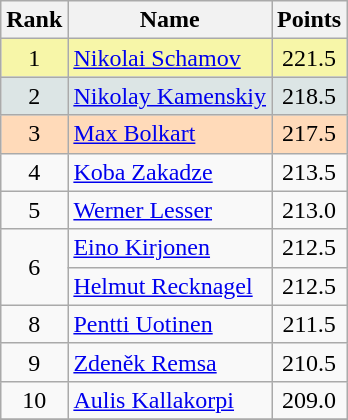<table class="wikitable sortable">
<tr>
<th align=Center>Rank</th>
<th>Name</th>
<th>Points</th>
</tr>
<tr style="background:#F7F6A8">
<td align=center>1</td>
<td> <a href='#'>Nikolai Schamov</a></td>
<td align=center>221.5</td>
</tr>
<tr style="background: #DCE5E5;">
<td align=center>2</td>
<td> <a href='#'>Nikolay Kamenskiy</a></td>
<td align=center>218.5</td>
</tr>
<tr style="background: #FFDAB9;">
<td align=center>3</td>
<td> <a href='#'>Max Bolkart</a></td>
<td align=center>217.5</td>
</tr>
<tr>
<td align=center>4</td>
<td> <a href='#'>Koba Zakadze</a></td>
<td align=center>213.5</td>
</tr>
<tr>
<td align=center>5</td>
<td> <a href='#'>Werner Lesser</a></td>
<td align=center>213.0</td>
</tr>
<tr>
<td rowspan=2 align=center>6</td>
<td> <a href='#'>Eino Kirjonen</a></td>
<td align=center>212.5</td>
</tr>
<tr>
<td> <a href='#'>Helmut Recknagel</a></td>
<td align=center>212.5</td>
</tr>
<tr>
<td align=center>8</td>
<td> <a href='#'>Pentti Uotinen</a></td>
<td align=center>211.5</td>
</tr>
<tr>
<td align=center>9</td>
<td> <a href='#'>Zdeněk Remsa</a></td>
<td align=center>210.5</td>
</tr>
<tr>
<td align=center>10</td>
<td> <a href='#'>Aulis Kallakorpi</a></td>
<td align=center>209.0</td>
</tr>
<tr>
</tr>
</table>
